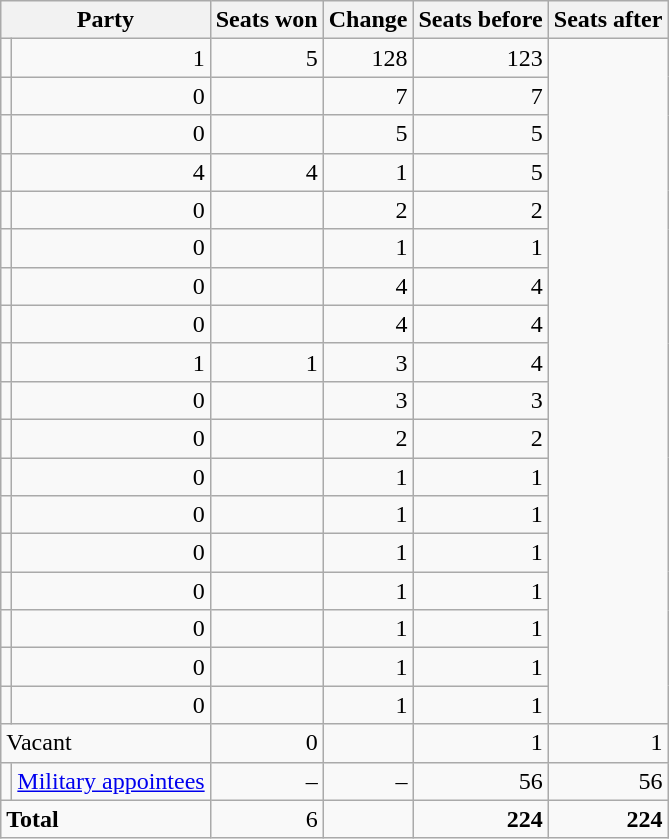<table class="wikitable sortable" style=text-align:right>
<tr>
<th colspan=2>Party</th>
<th>Seats won</th>
<th>Change</th>
<th>Seats before</th>
<th>Seats after</th>
</tr>
<tr>
<td></td>
<td>1</td>
<td> 5</td>
<td>128</td>
<td>123</td>
</tr>
<tr>
<td></td>
<td>0</td>
<td></td>
<td>7</td>
<td>7</td>
</tr>
<tr>
<td></td>
<td>0</td>
<td></td>
<td>5</td>
<td>5</td>
</tr>
<tr>
<td></td>
<td>4</td>
<td> 4</td>
<td>1</td>
<td>5</td>
</tr>
<tr>
<td></td>
<td>0</td>
<td></td>
<td>2</td>
<td>2</td>
</tr>
<tr>
<td></td>
<td>0</td>
<td></td>
<td>1</td>
<td>1</td>
</tr>
<tr>
<td></td>
<td>0</td>
<td></td>
<td>4</td>
<td>4</td>
</tr>
<tr>
<td></td>
<td>0</td>
<td></td>
<td>4</td>
<td>4</td>
</tr>
<tr>
<td></td>
<td>1</td>
<td> 1</td>
<td>3</td>
<td>4</td>
</tr>
<tr>
<td></td>
<td>0</td>
<td></td>
<td>3</td>
<td>3</td>
</tr>
<tr>
<td></td>
<td>0</td>
<td></td>
<td>2</td>
<td>2</td>
</tr>
<tr>
<td></td>
<td>0</td>
<td></td>
<td>1</td>
<td>1</td>
</tr>
<tr>
<td></td>
<td>0</td>
<td></td>
<td>1</td>
<td>1</td>
</tr>
<tr>
<td></td>
<td>0</td>
<td></td>
<td>1</td>
<td>1</td>
</tr>
<tr>
<td></td>
<td>0</td>
<td></td>
<td>1</td>
<td>1</td>
</tr>
<tr>
<td></td>
<td>0</td>
<td></td>
<td>1</td>
<td>1</td>
</tr>
<tr>
<td></td>
<td>0</td>
<td></td>
<td>1</td>
<td>1</td>
</tr>
<tr>
<td></td>
<td>0</td>
<td></td>
<td>1</td>
<td>1</td>
</tr>
<tr>
<td colspan=2 align=left>Vacant</td>
<td>0</td>
<td></td>
<td>1</td>
<td>1</td>
</tr>
<tr>
<td></td>
<td align=left><a href='#'>Military appointees</a></td>
<td>–</td>
<td>–</td>
<td>56</td>
<td>56</td>
</tr>
<tr>
<td align=left colspan=2><strong>Total</strong></td>
<td>6</td>
<td></td>
<td><strong>224</strong></td>
<td><strong>224</strong></td>
</tr>
</table>
